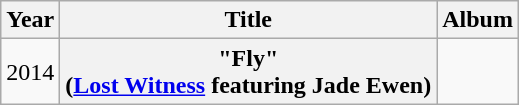<table class="wikitable plainrowheaders" style="text-align:center;">
<tr>
<th scope="col">Year</th>
<th scope="col">Title</th>
<th scope="col">Album</th>
</tr>
<tr>
<td>2014</td>
<th scope="row">"Fly"<br><span>(<a href='#'>Lost Witness</a> featuring Jade Ewen)</span></th>
<td></td>
</tr>
</table>
